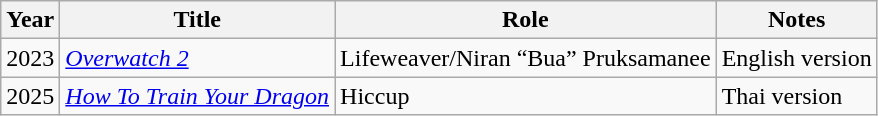<table class="wikitable sortable">
<tr>
<th>Year</th>
<th>Title</th>
<th>Role</th>
<th class="unsortable">Notes</th>
</tr>
<tr>
<td>2023</td>
<td><em><a href='#'>Overwatch 2</a></em></td>
<td>Lifeweaver/Niran “Bua” Pruksamanee</td>
<td>English version</td>
</tr>
<tr>
<td>2025</td>
<td><em><a href='#'>How To Train Your Dragon</a></em></td>
<td>Hiccup</td>
<td>Thai version</td>
</tr>
</table>
